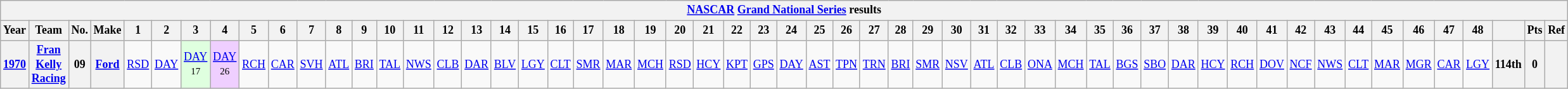<table class="wikitable" style="text-align:center; font-size:75%">
<tr>
<th colspan="68"><a href='#'>NASCAR</a> <a href='#'>Grand National Series</a> results</th>
</tr>
<tr>
<th>Year</th>
<th>Team</th>
<th>No.</th>
<th>Make</th>
<th>1</th>
<th>2</th>
<th>3</th>
<th>4</th>
<th>5</th>
<th>6</th>
<th>7</th>
<th>8</th>
<th>9</th>
<th>10</th>
<th>11</th>
<th>12</th>
<th>13</th>
<th>14</th>
<th>15</th>
<th>16</th>
<th>17</th>
<th>18</th>
<th>19</th>
<th>20</th>
<th>21</th>
<th>22</th>
<th>23</th>
<th>24</th>
<th>25</th>
<th>26</th>
<th>27</th>
<th>28</th>
<th>29</th>
<th>30</th>
<th>31</th>
<th>32</th>
<th>33</th>
<th>34</th>
<th>35</th>
<th>36</th>
<th>37</th>
<th>38</th>
<th>39</th>
<th>40</th>
<th>41</th>
<th>42</th>
<th>43</th>
<th>44</th>
<th>45</th>
<th>46</th>
<th>47</th>
<th>48</th>
<th></th>
<th>Pts</th>
<th>Ref</th>
</tr>
<tr>
<th><a href='#'>1970</a></th>
<th><a href='#'>Fran Kelly Racing</a></th>
<th>09</th>
<th><a href='#'>Ford</a></th>
<td><a href='#'>RSD</a></td>
<td><a href='#'>DAY</a></td>
<td style="background:#DFFFDF;"><a href='#'>DAY</a><br><small>17</small></td>
<td style="background:#EFCFFF;"><a href='#'>DAY</a><br><small>26</small></td>
<td><a href='#'>RCH</a></td>
<td><a href='#'>CAR</a></td>
<td><a href='#'>SVH</a></td>
<td><a href='#'>ATL</a></td>
<td><a href='#'>BRI</a></td>
<td><a href='#'>TAL</a></td>
<td><a href='#'>NWS</a></td>
<td><a href='#'>CLB</a></td>
<td><a href='#'>DAR</a></td>
<td><a href='#'>BLV</a></td>
<td><a href='#'>LGY</a></td>
<td><a href='#'>CLT</a></td>
<td><a href='#'>SMR</a></td>
<td><a href='#'>MAR</a></td>
<td><a href='#'>MCH</a></td>
<td><a href='#'>RSD</a></td>
<td><a href='#'>HCY</a></td>
<td><a href='#'>KPT</a></td>
<td><a href='#'>GPS</a></td>
<td><a href='#'>DAY</a></td>
<td><a href='#'>AST</a></td>
<td><a href='#'>TPN</a></td>
<td><a href='#'>TRN</a></td>
<td><a href='#'>BRI</a></td>
<td><a href='#'>SMR</a></td>
<td><a href='#'>NSV</a></td>
<td><a href='#'>ATL</a></td>
<td><a href='#'>CLB</a></td>
<td><a href='#'>ONA</a></td>
<td><a href='#'>MCH</a></td>
<td><a href='#'>TAL</a></td>
<td><a href='#'>BGS</a></td>
<td><a href='#'>SBO</a></td>
<td><a href='#'>DAR</a></td>
<td><a href='#'>HCY</a></td>
<td><a href='#'>RCH</a></td>
<td><a href='#'>DOV</a></td>
<td><a href='#'>NCF</a></td>
<td><a href='#'>NWS</a></td>
<td><a href='#'>CLT</a></td>
<td><a href='#'>MAR</a></td>
<td><a href='#'>MGR</a></td>
<td><a href='#'>CAR</a></td>
<td><a href='#'>LGY</a></td>
<th>114th</th>
<th>0</th>
<th></th>
</tr>
</table>
